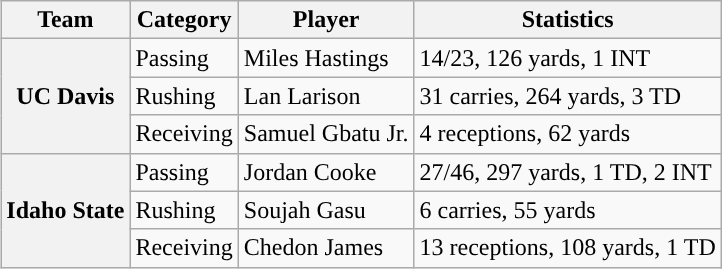<table class="wikitable" style="float:right">
<tr>
<th>Team</th>
<th>Category</th>
<th>Player</th>
<th>Statistics</th>
</tr>
<tr>
<th rowspan=3>UC Davis</th>
<td>Passing</td>
<td>Miles Hastings</td>
<td>14/23, 126 yards, 1 INT</td>
</tr>
<tr>
<td>Rushing</td>
<td>Lan Larison</td>
<td>31 carries, 264 yards, 3 TD</td>
</tr>
<tr>
<td>Receiving</td>
<td>Samuel Gbatu Jr.</td>
<td>4 receptions, 62 yards</td>
</tr>
<tr>
<th rowspan=3>Idaho State</th>
<td>Passing</td>
<td>Jordan Cooke</td>
<td>27/46, 297 yards, 1 TD, 2 INT</td>
</tr>
<tr>
<td>Rushing</td>
<td>Soujah Gasu</td>
<td>6 carries, 55 yards</td>
</tr>
<tr>
<td>Receiving</td>
<td>Chedon James</td>
<td>13 receptions, 108 yards, 1 TD</td>
</tr>
</table>
